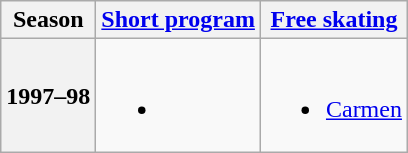<table class=wikitable style=text-align:center>
<tr>
<th>Season</th>
<th><a href='#'>Short program</a></th>
<th><a href='#'>Free skating</a></th>
</tr>
<tr>
<th>1997–98 <br> </th>
<td><br><ul><li></li></ul></td>
<td><br><ul><li><a href='#'>Carmen</a> <br></li></ul></td>
</tr>
</table>
